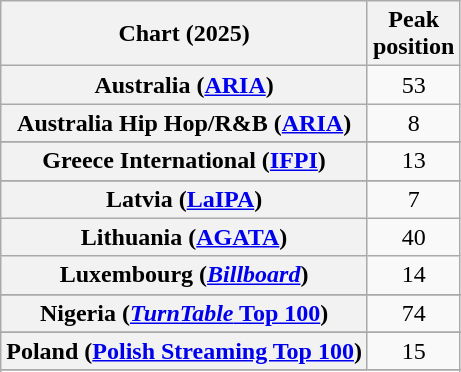<table class="wikitable sortable plainrowheaders" style="text-align:center">
<tr>
<th scope="col">Chart (2025)</th>
<th scope="col">Peak<br>position</th>
</tr>
<tr>
<th scope="row">Australia (<a href='#'>ARIA</a>)</th>
<td>53</td>
</tr>
<tr>
<th scope="row">Australia Hip Hop/R&B (<a href='#'>ARIA</a>)</th>
<td>8</td>
</tr>
<tr>
</tr>
<tr>
</tr>
<tr>
</tr>
<tr>
</tr>
<tr>
</tr>
<tr>
</tr>
<tr>
<th scope="row">Greece International (<a href='#'>IFPI</a>)</th>
<td>13</td>
</tr>
<tr>
</tr>
<tr>
</tr>
<tr>
<th scope="row">Latvia (<a href='#'>LaIPA</a>)</th>
<td>7</td>
</tr>
<tr>
<th scope="row">Lithuania (<a href='#'>AGATA</a>)</th>
<td>40</td>
</tr>
<tr>
<th scope="row">Luxembourg (<em><a href='#'>Billboard</a></em>)</th>
<td>14</td>
</tr>
<tr>
</tr>
<tr>
</tr>
<tr>
<th scope="row">Nigeria (<a href='#'><em>TurnTable</em> Top 100</a>)</th>
<td>74</td>
</tr>
<tr>
</tr>
<tr>
<th scope="row">Poland (<a href='#'>Polish Streaming Top 100</a>)</th>
<td>15</td>
</tr>
<tr>
</tr>
<tr>
</tr>
<tr>
</tr>
<tr>
</tr>
<tr>
</tr>
<tr>
</tr>
<tr>
</tr>
<tr>
</tr>
</table>
